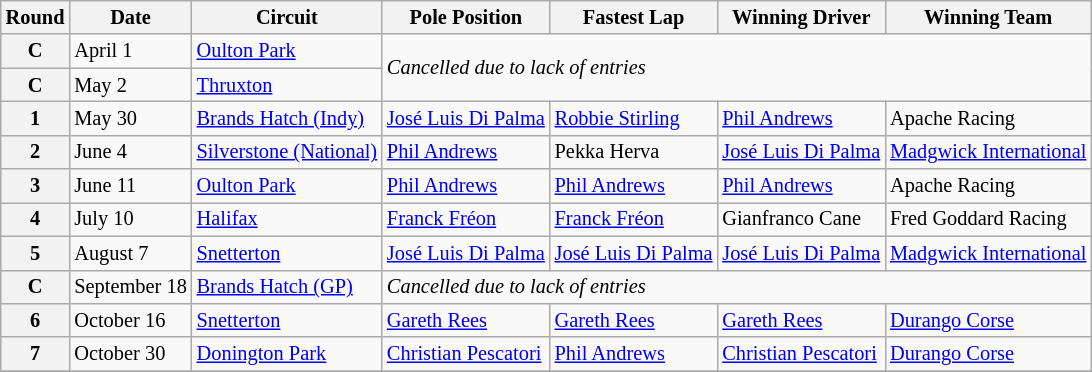<table class="wikitable" style="font-size: 85%;">
<tr>
<th>Round</th>
<th>Date</th>
<th>Circuit</th>
<th>Pole Position</th>
<th>Fastest Lap</th>
<th>Winning Driver</th>
<th>Winning Team</th>
</tr>
<tr>
<th>C</th>
<td>April 1</td>
<td> <a href='#'>Oulton Park</a></td>
<td rowspan=2 colspan=4><em>Cancelled due to lack of entries</em></td>
</tr>
<tr>
<th>C</th>
<td>May 2</td>
<td> <a href='#'>Thruxton</a></td>
</tr>
<tr>
<th>1</th>
<td>May 30</td>
<td> <a href='#'>Brands Hatch (Indy)</a></td>
<td> <a href='#'>José Luis Di Palma</a></td>
<td> <a href='#'>Robbie Stirling</a></td>
<td> <a href='#'>Phil Andrews</a></td>
<td> Apache Racing</td>
</tr>
<tr>
<th>2</th>
<td>June 4</td>
<td> <a href='#'>Silverstone (National)</a></td>
<td> <a href='#'>Phil Andrews</a></td>
<td> Pekka Herva</td>
<td> <a href='#'>José Luis Di Palma</a></td>
<td> <a href='#'>Madgwick International</a></td>
</tr>
<tr>
<th>3</th>
<td>June 11</td>
<td> <a href='#'>Oulton Park</a></td>
<td> <a href='#'>Phil Andrews</a></td>
<td> <a href='#'>Phil Andrews</a></td>
<td> <a href='#'>Phil Andrews</a></td>
<td> Apache Racing</td>
</tr>
<tr>
<th>4</th>
<td>July 10</td>
<td> <a href='#'>Halifax</a></td>
<td> <a href='#'>Franck Fréon</a></td>
<td> <a href='#'>Franck Fréon</a></td>
<td> Gianfranco Cane</td>
<td> Fred Goddard Racing</td>
</tr>
<tr>
<th>5</th>
<td>August 7</td>
<td> <a href='#'>Snetterton</a></td>
<td> <a href='#'>José Luis Di Palma</a></td>
<td> <a href='#'>José Luis Di Palma</a></td>
<td> <a href='#'>José Luis Di Palma</a></td>
<td> <a href='#'>Madgwick International</a></td>
</tr>
<tr>
<th>C</th>
<td>September 18</td>
<td> <a href='#'>Brands Hatch (GP)</a></td>
<td colspan=4><em>Cancelled due to lack of entries</em></td>
</tr>
<tr>
<th>6</th>
<td>October 16</td>
<td> <a href='#'>Snetterton</a></td>
<td> <a href='#'>Gareth Rees</a></td>
<td> <a href='#'>Gareth Rees</a></td>
<td> <a href='#'>Gareth Rees</a></td>
<td> <a href='#'>Durango Corse</a></td>
</tr>
<tr>
<th>7</th>
<td>October 30</td>
<td> <a href='#'>Donington Park</a></td>
<td> <a href='#'>Christian Pescatori</a></td>
<td> <a href='#'>Phil Andrews</a></td>
<td> <a href='#'>Christian Pescatori</a></td>
<td> <a href='#'>Durango Corse</a></td>
</tr>
<tr>
</tr>
</table>
